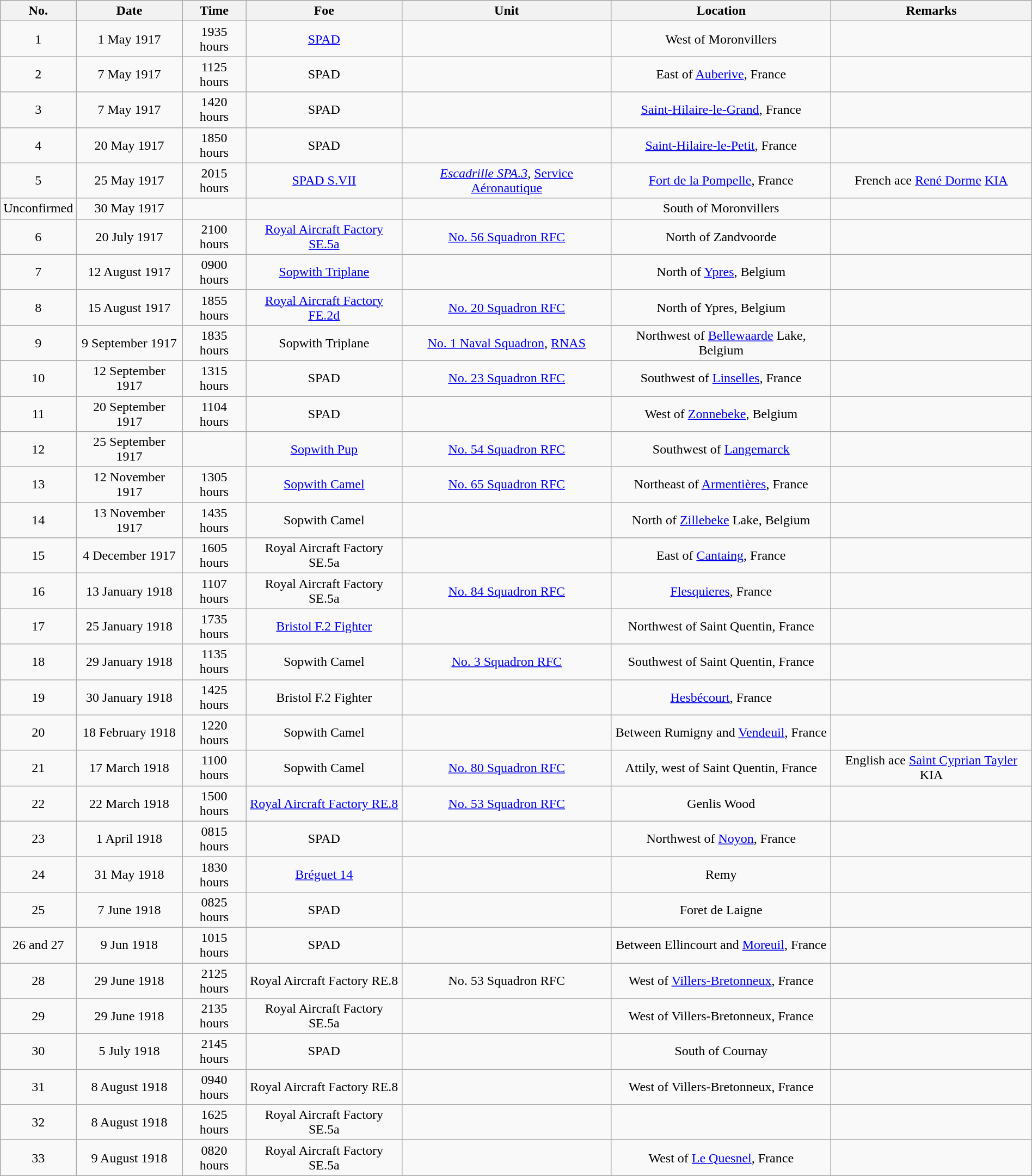<table class="wikitable" border="1" style="margin: 1em auto 1em auto">
<tr>
<th>No.</th>
<th>Date</th>
<th>Time</th>
<th>Foe</th>
<th>Unit</th>
<th>Location</th>
<th>Remarks</th>
</tr>
<tr>
<td align="center">1</td>
<td align="center">1 May 1917</td>
<td align="center">1935 hours</td>
<td align="center"><a href='#'>SPAD</a></td>
<td align="center"></td>
<td align="center">West of Moronvillers</td>
<td align="center"></td>
</tr>
<tr>
<td align="center">2</td>
<td align="center">7 May 1917</td>
<td align="center">1125 hours</td>
<td align="center">SPAD</td>
<td align="center"></td>
<td align="center">East of <a href='#'>Auberive</a>, France</td>
<td align="center"></td>
</tr>
<tr>
<td align="center">3</td>
<td align="center">7 May 1917</td>
<td align="center">1420 hours</td>
<td align="center">SPAD</td>
<td align="center"></td>
<td align="center"><a href='#'>Saint-Hilaire-le-Grand</a>, France</td>
<td align="center"></td>
</tr>
<tr>
<td align="center">4</td>
<td align="center">20 May 1917</td>
<td align="center">1850 hours</td>
<td align="center">SPAD</td>
<td align="center"></td>
<td align="center"><a href='#'>Saint-Hilaire-le-Petit</a>, France</td>
<td align="center"></td>
</tr>
<tr>
<td align="center">5</td>
<td align="center">25 May 1917</td>
<td align="center">2015 hours</td>
<td align="center"><a href='#'>SPAD S.VII</a></td>
<td align="center"><em><a href='#'>Escadrille SPA.3</a></em>, <a href='#'>Service Aéronautique</a></td>
<td align="center"><a href='#'>Fort de la Pompelle</a>, France</td>
<td align="center">French ace <a href='#'>René Dorme</a> <a href='#'>KIA</a></td>
</tr>
<tr>
<td align="center">Unconfirmed</td>
<td align="center">30 May 1917</td>
<td align="center"></td>
<td align="center"></td>
<td align="center"></td>
<td align="center">South of Moronvillers</td>
<td align="center"></td>
</tr>
<tr |->
<td align="center">6</td>
<td align="center">20 July 1917</td>
<td align="center">2100 hours</td>
<td align="center"><a href='#'>Royal Aircraft Factory SE.5a</a></td>
<td align="center"><a href='#'>No. 56 Squadron RFC</a></td>
<td align="center">North of Zandvoorde</td>
<td align="center"></td>
</tr>
<tr>
<td align="center">7</td>
<td align="center">12 August 1917</td>
<td align="center">0900 hours</td>
<td align="center"><a href='#'>Sopwith Triplane</a></td>
<td align="center"></td>
<td align="center">North of <a href='#'>Ypres</a>, Belgium</td>
<td align="center"></td>
</tr>
<tr>
<td align="center">8</td>
<td align="center">15 August 1917</td>
<td align="center">1855 hours</td>
<td align="center"><a href='#'>Royal Aircraft Factory FE.2d</a></td>
<td align="center"><a href='#'>No. 20 Squadron RFC</a></td>
<td align="center">North of Ypres, Belgium</td>
<td align="center"></td>
</tr>
<tr>
<td align="center">9</td>
<td align="center">9 September 1917</td>
<td align="center">1835 hours</td>
<td align="center">Sopwith Triplane</td>
<td align="center"><a href='#'>No. 1 Naval Squadron</a>, <a href='#'>RNAS</a></td>
<td align="center">Northwest of <a href='#'>Bellewaarde</a> Lake, Belgium</td>
<td align="center"></td>
</tr>
<tr>
<td align="center">10</td>
<td align="center">12 September 1917</td>
<td align="center">1315 hours</td>
<td align="center">SPAD</td>
<td align="center"><a href='#'>No. 23 Squadron RFC</a></td>
<td align="center">Southwest of <a href='#'>Linselles</a>, France</td>
<td align="center"></td>
</tr>
<tr>
<td align="center">11</td>
<td align="center">20 September 1917</td>
<td align="center">1104 hours</td>
<td align="center">SPAD</td>
<td align="center"></td>
<td align="center">West of <a href='#'>Zonnebeke</a>, Belgium</td>
<td align="center"></td>
</tr>
<tr>
<td align="center">12</td>
<td align="center">25 September 1917</td>
<td align="center"></td>
<td align="center"><a href='#'>Sopwith Pup</a></td>
<td align="center"><a href='#'>No. 54 Squadron RFC</a></td>
<td align="center">Southwest of <a href='#'>Langemarck</a></td>
<td align="center"></td>
</tr>
<tr>
<td align="center">13</td>
<td align="center">12 November 1917</td>
<td align="center">1305 hours</td>
<td align="center"><a href='#'>Sopwith Camel</a></td>
<td align="center"><a href='#'>No. 65 Squadron RFC</a></td>
<td align="center">Northeast of <a href='#'>Armentières</a>, France</td>
<td align="center"></td>
</tr>
<tr>
<td align="center">14</td>
<td align="center">13 November 1917</td>
<td align="center">1435 hours</td>
<td align="center">Sopwith Camel</td>
<td align="center"></td>
<td align="center">North of <a href='#'>Zillebeke</a> Lake, Belgium</td>
<td align="center"></td>
</tr>
<tr>
<td align="center">15</td>
<td align="center">4 December 1917</td>
<td align="center">1605 hours</td>
<td align="center">Royal Aircraft Factory SE.5a</td>
<td align="center"></td>
<td align="center">East of <a href='#'>Cantaing</a>, France</td>
<td align="center"></td>
</tr>
<tr>
<td align="center">16</td>
<td align="center">13 January 1918</td>
<td align="center">1107 hours</td>
<td align="center">Royal Aircraft Factory SE.5a</td>
<td align="center"><a href='#'>No. 84 Squadron RFC</a></td>
<td align="center"><a href='#'>Flesquieres</a>, France</td>
<td align="center"></td>
</tr>
<tr>
<td align="center">17</td>
<td align="center">25 January 1918</td>
<td align="center">1735 hours</td>
<td align="center"><a href='#'>Bristol F.2 Fighter</a></td>
<td align="center"></td>
<td align="center">Northwest of Saint Quentin, France</td>
<td align="center"></td>
</tr>
<tr>
<td align="center">18</td>
<td align="center">29 January 1918</td>
<td align="center">1135 hours</td>
<td align="center">Sopwith Camel</td>
<td align="center"><a href='#'>No. 3 Squadron RFC</a></td>
<td align="center">Southwest of Saint Quentin, France</td>
<td align="center"></td>
</tr>
<tr>
<td align="center">19</td>
<td align="center">30 January 1918</td>
<td align="center">1425 hours</td>
<td align="center">Bristol F.2 Fighter</td>
<td align="center"></td>
<td align="center"><a href='#'>Hesbécourt</a>, France</td>
<td align="center"></td>
</tr>
<tr>
<td align="center">20</td>
<td align="center">18 February 1918</td>
<td align="center">1220 hours</td>
<td align="center">Sopwith Camel</td>
<td align="center"></td>
<td align="center">Between Rumigny and <a href='#'>Vendeuil</a>, France</td>
<td align="center"></td>
</tr>
<tr>
<td align="center">21</td>
<td align="center">17 March 1918</td>
<td align="center">1100 hours</td>
<td align="center">Sopwith Camel</td>
<td align="center"><a href='#'>No. 80 Squadron RFC</a></td>
<td align="center">Attily, west of Saint Quentin, France</td>
<td align="center">English ace <a href='#'>Saint Cyprian Tayler</a> KIA</td>
</tr>
<tr>
<td align="center">22</td>
<td align="center">22 March 1918</td>
<td align="center">1500 hours</td>
<td align="center"><a href='#'>Royal Aircraft Factory RE.8</a></td>
<td align="center"><a href='#'>No. 53 Squadron RFC</a></td>
<td align="center">Genlis Wood</td>
<td align="center"></td>
</tr>
<tr>
<td align="center">23</td>
<td align="center">1 April 1918</td>
<td align="center">0815 hours</td>
<td align="center">SPAD</td>
<td align="center"></td>
<td align="center">Northwest of <a href='#'>Noyon</a>, France</td>
<td align="center"></td>
</tr>
<tr>
<td align="center">24</td>
<td align="center">31 May 1918</td>
<td align="center">1830 hours</td>
<td align="center"><a href='#'>Bréguet 14</a></td>
<td align="center"></td>
<td align="center">Remy</td>
<td align="center"></td>
</tr>
<tr>
<td align="center">25</td>
<td align="center">7 June 1918</td>
<td align="center">0825 hours</td>
<td align="center">SPAD</td>
<td align="center"></td>
<td align="center">Foret de Laigne</td>
<td align="center"></td>
</tr>
<tr>
<td align="center">26 and 27</td>
<td align="center">9 Jun 1918</td>
<td align="center">1015 hours</td>
<td align="center">SPAD</td>
<td align="center"></td>
<td align="center">Between Ellincourt and <a href='#'>Moreuil</a>, France</td>
<td align="center"></td>
</tr>
<tr>
<td align="center">28</td>
<td align="center">29 June 1918</td>
<td align="center">2125 hours</td>
<td align="center">Royal Aircraft Factory RE.8</td>
<td align="center">No. 53 Squadron RFC</td>
<td align="center">West of <a href='#'>Villers-Bretonneux</a>, France</td>
<td align="center"></td>
</tr>
<tr>
<td align="center">29</td>
<td align="center">29 June 1918</td>
<td align="center">2135 hours</td>
<td align="center">Royal Aircraft Factory SE.5a</td>
<td align="center"></td>
<td align="center">West of Villers-Bretonneux, France</td>
<td align="center"></td>
</tr>
<tr>
<td align="center">30</td>
<td align="center">5 July 1918</td>
<td align="center">2145 hours</td>
<td align="center">SPAD</td>
<td align="center"></td>
<td align="center">South of Cournay</td>
<td align="center"></td>
</tr>
<tr>
<td align="center">31</td>
<td align="center">8 August 1918</td>
<td align="center">0940 hours</td>
<td align="center">Royal Aircraft Factory RE.8</td>
<td align="center"></td>
<td align="center">West of Villers-Bretonneux, France</td>
<td align="center"></td>
</tr>
<tr>
<td align="center">32</td>
<td align="center">8 August 1918</td>
<td align="center">1625 hours</td>
<td align="center">Royal Aircraft Factory SE.5a</td>
<td align="center"></td>
<td align="center"></td>
<td align="center"></td>
</tr>
<tr>
<td align="center">33</td>
<td align="center">9 August 1918</td>
<td align="center">0820 hours</td>
<td align="center">Royal Aircraft Factory SE.5a</td>
<td align="center"></td>
<td align="center">West of <a href='#'>Le Quesnel</a>, France</td>
<td align="center"></td>
</tr>
</table>
